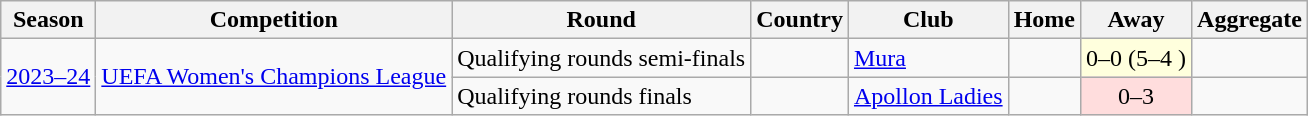<table class="wikitable">
<tr>
<th>Season</th>
<th>Competition</th>
<th>Round</th>
<th>Country</th>
<th>Club</th>
<th>Home</th>
<th>Away</th>
<th>Aggregate</th>
</tr>
<tr>
<td rowspan="2"><a href='#'>2023–24</a></td>
<td rowspan="2"><a href='#'>UEFA Women's Champions League</a></td>
<td>Qualifying rounds semi-finals</td>
<td></td>
<td><a href='#'>Mura</a></td>
<td></td>
<td bgcolor="#ffffdd" align=center>0–0 (5–4 )</td>
<td></td>
</tr>
<tr>
<td>Qualifying rounds finals</td>
<td></td>
<td><a href='#'>Apollon Ladies</a></td>
<td></td>
<td bgcolor="#ffdddd" align=center>0–3</td>
<td></td>
</tr>
</table>
